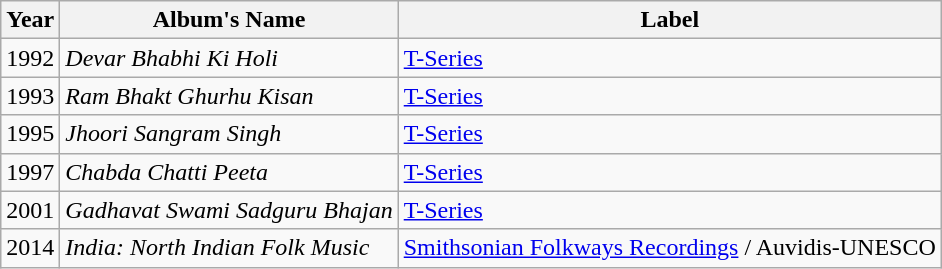<table class="wikitable sortable">
<tr>
<th>Year</th>
<th>Album's Name</th>
<th>Label</th>
</tr>
<tr>
<td>1992</td>
<td><em>Devar Bhabhi Ki Holi</em></td>
<td><a href='#'>T-Series</a></td>
</tr>
<tr>
<td>1993</td>
<td><em>Ram Bhakt Ghurhu Kisan</em></td>
<td><a href='#'>T-Series</a></td>
</tr>
<tr>
<td>1995</td>
<td><em>Jhoori Sangram Singh</em></td>
<td><a href='#'>T-Series</a></td>
</tr>
<tr>
<td>1997</td>
<td><em>Chabda Chatti Peeta</em></td>
<td><a href='#'>T-Series</a></td>
</tr>
<tr>
<td>2001</td>
<td><em>Gadhavat Swami Sadguru Bhajan</em></td>
<td><a href='#'>T-Series</a></td>
</tr>
<tr>
<td>2014</td>
<td><em>India: North Indian Folk Music</em></td>
<td><a href='#'>Smithsonian Folkways Recordings</a> / Auvidis-UNESCO</td>
</tr>
</table>
